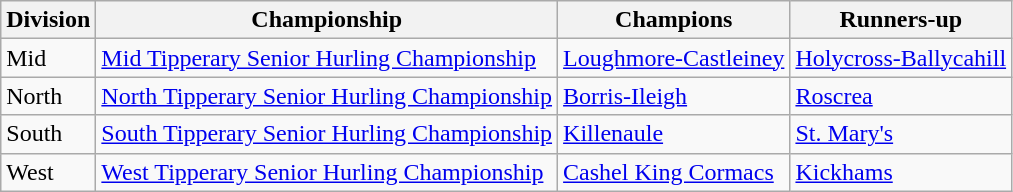<table class=wikitable>
<tr>
<th>Division</th>
<th>Championship</th>
<th>Champions</th>
<th>Runners-up</th>
</tr>
<tr>
<td>Mid</td>
<td><a href='#'>Mid Tipperary Senior Hurling Championship</a></td>
<td><a href='#'>Loughmore-Castleiney</a></td>
<td><a href='#'>Holycross-Ballycahill</a></td>
</tr>
<tr>
<td>North</td>
<td><a href='#'>North Tipperary Senior Hurling Championship</a></td>
<td><a href='#'>Borris-Ileigh</a></td>
<td><a href='#'>Roscrea</a></td>
</tr>
<tr>
<td>South</td>
<td><a href='#'>South Tipperary Senior Hurling Championship</a></td>
<td><a href='#'>Killenaule</a></td>
<td><a href='#'>St. Mary's</a></td>
</tr>
<tr>
<td>West</td>
<td><a href='#'>West Tipperary Senior Hurling Championship</a></td>
<td><a href='#'>Cashel King Cormacs</a></td>
<td><a href='#'>Kickhams</a></td>
</tr>
</table>
